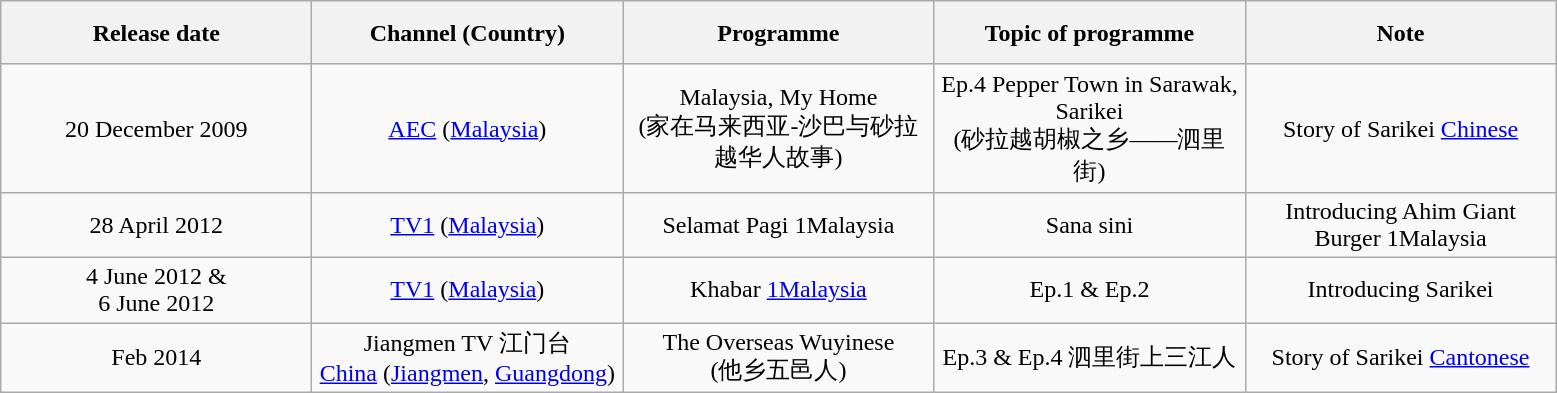<table class="wikitable" align="centre">
<tr>
<th colspan=1 align="center" height="35">Release date</th>
<th colspan=1 align="center" height="35">Channel (Country)</th>
<th colspan=1 align="center" height="35">Programme</th>
<th colspan=1 align="center" height="35">Topic of programme</th>
<th colspan=1 align="center" height="35">Note</th>
</tr>
<tr>
<td width="200" align="center" height="30">20 December 2009</td>
<td width="200" align="center" height="30">   <a href='#'>AEC</a> (<a href='#'>Malaysia</a>)</td>
<td width="200" align="center" height="30">Malaysia, My Home<br>(家在马来西亚-沙巴与砂拉越华人故事)</td>
<td width="200" align="center" height="30">Ep.4 Pepper Town in Sarawak, Sarikei<br>(砂拉越胡椒之乡——泗里街)</td>
<td width="200" align="center" height="30">Story of Sarikei <a href='#'>Chinese</a></td>
</tr>
<tr>
<td width="200" align="center" height="30">28 April 2012</td>
<td width="200" align="center" height="30">  <a href='#'>TV1</a> (<a href='#'>Malaysia</a>)</td>
<td width="200" align="center" height="30">Selamat Pagi 1Malaysia</td>
<td width="200" align="center" height="30">Sana sini</td>
<td width="200" align="center" height="30">Introducing Ahim Giant Burger 1Malaysia</td>
</tr>
<tr>
<td width="200" align="center" height="30">4 June 2012 &<br>6 June 2012</td>
<td width="200" align="center" height="30">  <a href='#'>TV1</a> (<a href='#'>Malaysia</a>)</td>
<td width="200" align="center" height="30">Khabar <a href='#'>1Malaysia</a></td>
<td width="200" align="center" height="30">Ep.1 & Ep.2</td>
<td width="200" align="center" height="30">Introducing Sarikei</td>
</tr>
<tr>
<td width="200" align="center" height="30">Feb 2014</td>
<td width="200" align="center" height="30">Jiangmen TV 江门台<br><a href='#'>China</a> (<a href='#'>Jiangmen</a>, <a href='#'>Guangdong</a>)</td>
<td width="200" align="center" height="30">The Overseas Wuyinese<br>(他乡五邑人)</td>
<td width="200" align="center" height="30">Ep.3 & Ep.4 泗里街上三江人</td>
<td width="200" align="center" height="30">Story of Sarikei <a href='#'>Cantonese</a></td>
</tr>
</table>
